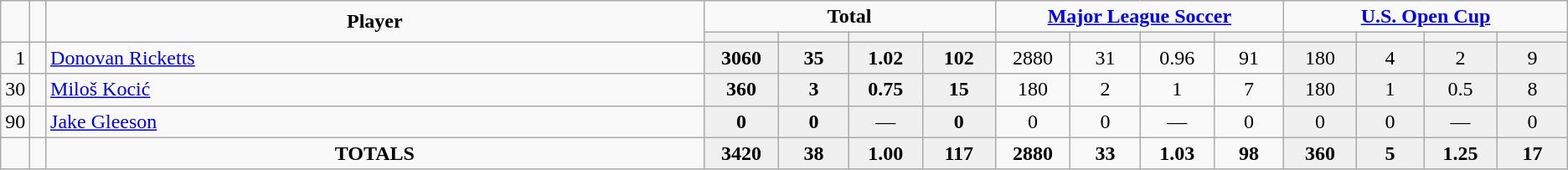<table class="wikitable" style="text-align:center;">
<tr>
<td rowspan="2"  style="width:1%; text-align:center;"><strong></strong></td>
<td rowspan="2"  style="width:1%; text-align:center;"><strong></strong></td>
<td rowspan="2"  style="width:42%; text-align:center;"><strong>Player</strong></td>
<td colspan="4" style="text-align:center;"><strong>Total</strong></td>
<td colspan="4" style="text-align:center;"><strong><a href='#'>Major League Soccer</a></strong></td>
<td colspan="4" style="text-align:center;"><strong><a href='#'>U.S. Open Cup</a></strong></td>
</tr>
<tr>
<th width=60></th>
<th width=60></th>
<th width=60></th>
<th width=60></th>
<th width=60></th>
<th width=60></th>
<th width=60></th>
<th width=60></th>
<th width=60></th>
<th width=60></th>
<th width=60></th>
<th width=60></th>
</tr>
<tr>
<td style="text-align: right;">1</td>
<td></td>
<td style="text-align: left;"><a href='#'>Donovan Ricketts</a></td>
<td style="background: #F0F0F0;"><strong>3060</strong></td>
<td style="background: #F0F0F0;"><strong>35</strong></td>
<td style="background: #F0F0F0;"><strong>1.02</strong></td>
<td style="background: #F0F0F0;"><strong>102</strong></td>
<td>2880</td>
<td>31</td>
<td>0.96</td>
<td>91</td>
<td style="background: #F0F0F0;">180</td>
<td style="background: #F0F0F0;">4</td>
<td style="background: #F0F0F0;">2</td>
<td style="background: #F0F0F0;">9</td>
</tr>
<tr>
<td style="text-align: right;">30</td>
<td></td>
<td style="text-align: left;"><a href='#'>Miloš Kocić</a></td>
<td style="background: #F0F0F0;"><strong>360</strong></td>
<td style="background: #F0F0F0;"><strong>3</strong></td>
<td style="background: #F0F0F0;"><strong>0.75</strong></td>
<td style="background: #F0F0F0;"><strong>15</strong></td>
<td>180</td>
<td>2</td>
<td>1</td>
<td>7</td>
<td style="background: #F0F0F0;">180</td>
<td style="background: #F0F0F0;">1</td>
<td style="background: #F0F0F0;">0.5</td>
<td style="background: #F0F0F0;">8</td>
</tr>
<tr>
<td style="text-align: right;">90</td>
<td></td>
<td style="text-align: left;"><a href='#'>Jake Gleeson</a></td>
<td style="background: #F0F0F0;"><strong>0</strong></td>
<td style="background: #F0F0F0;"><strong>0</strong></td>
<td style="background: #F0F0F0;">—</td>
<td style="background: #F0F0F0;"><strong>0</strong></td>
<td>0</td>
<td>0</td>
<td>—</td>
<td>0</td>
<td style="background: #F0F0F0;">0</td>
<td style="background: #F0F0F0;">0</td>
<td style="background: #F0F0F0;">—</td>
<td style="background: #F0F0F0;">0</td>
</tr>
<tr>
<td></td>
<td></td>
<td><strong>TOTALS</strong></td>
<td style="background: #F0F0F0;"><strong>3420</strong></td>
<td style="background: #F0F0F0;"><strong>38</strong></td>
<td style="background: #F0F0F0;"><strong>1.00</strong></td>
<td style="background: #F0F0F0;"><strong>117</strong></td>
<td><strong>2880</strong></td>
<td><strong>33</strong></td>
<td><strong>1.03</strong></td>
<td><strong>98</strong></td>
<td style="background: #F0F0F0;"><strong>360</strong></td>
<td style="background: #F0F0F0;"><strong>5</strong></td>
<td style="background: #F0F0F0;"><strong>1.25</strong></td>
<td style="background: #F0F0F0;"><strong>17</strong></td>
</tr>
</table>
